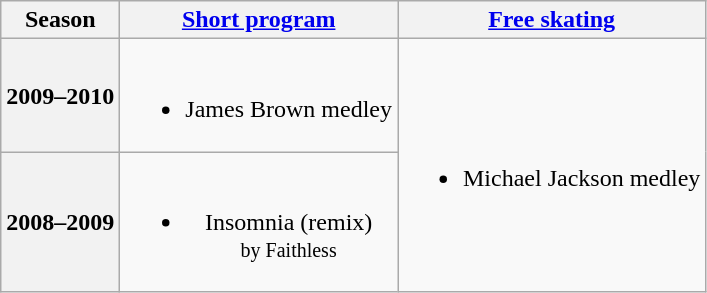<table class=wikitable style=text-align:center>
<tr>
<th>Season</th>
<th><a href='#'>Short program</a></th>
<th><a href='#'>Free skating</a></th>
</tr>
<tr>
<th>2009–2010 <br> </th>
<td><br><ul><li>James Brown medley</li></ul></td>
<td rowspan=2><br><ul><li>Michael Jackson medley</li></ul></td>
</tr>
<tr>
<th>2008–2009 <br> </th>
<td><br><ul><li>Insomnia (remix) <br><small> by Faithless </small></li></ul></td>
</tr>
</table>
